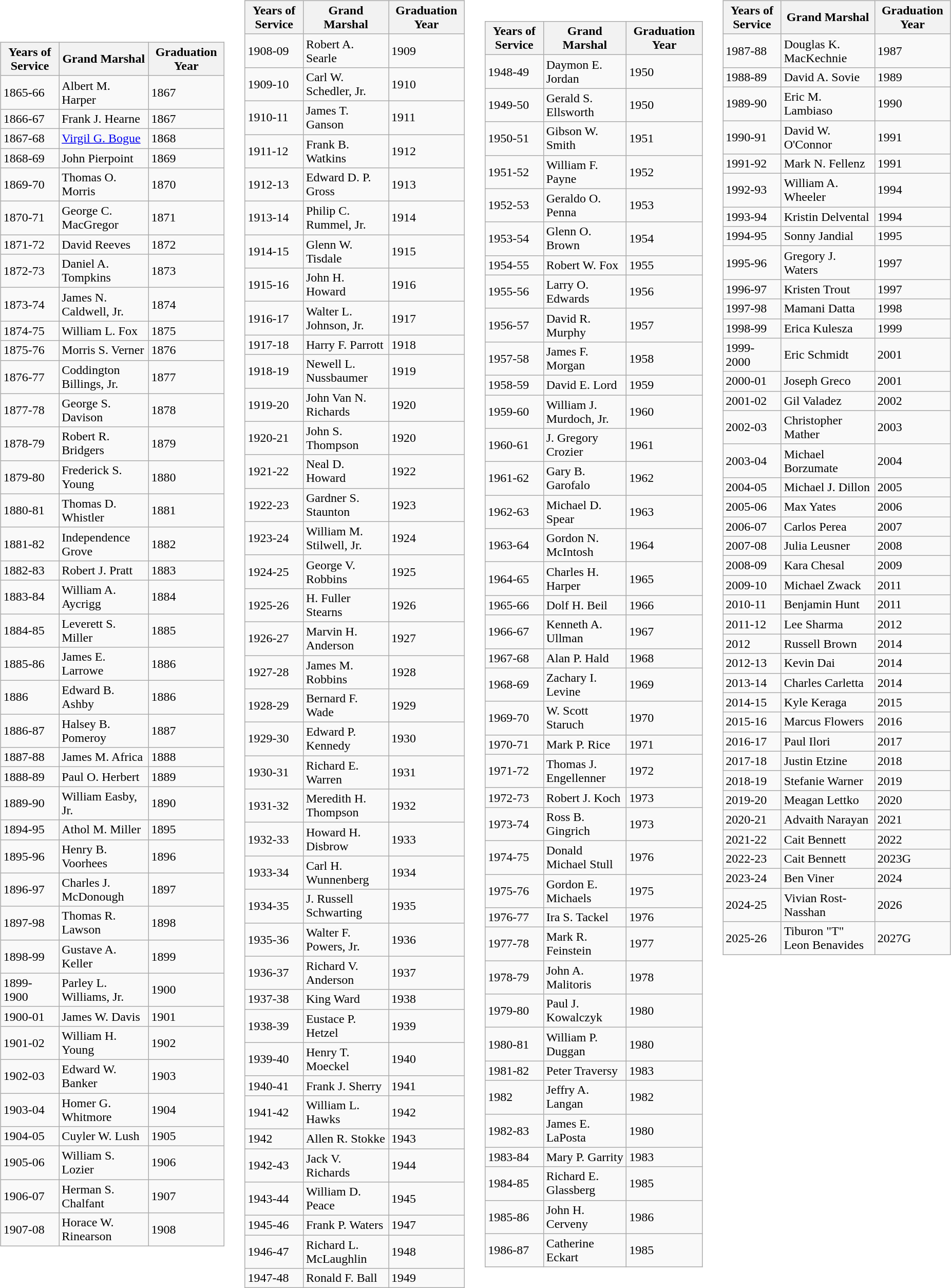<table cellspacing="4" cellpadding="3">
<tr>
<td><br><table class="wikitable">
<tr>
<th>Years of Service</th>
<th>Grand Marshal</th>
<th>Graduation Year</th>
</tr>
<tr>
<td>1865-66</td>
<td>Albert M. Harper</td>
<td>1867</td>
</tr>
<tr>
<td>1866-67</td>
<td>Frank J. Hearne</td>
<td>1867</td>
</tr>
<tr>
<td>1867-68</td>
<td><a href='#'>Virgil G. Bogue</a></td>
<td>1868</td>
</tr>
<tr>
<td>1868-69</td>
<td>John Pierpoint</td>
<td>1869</td>
</tr>
<tr>
<td>1869-70</td>
<td>Thomas O. Morris</td>
<td>1870</td>
</tr>
<tr>
<td>1870-71</td>
<td>George C. MacGregor</td>
<td>1871</td>
</tr>
<tr>
<td>1871-72</td>
<td>David Reeves</td>
<td>1872</td>
</tr>
<tr>
<td>1872-73</td>
<td>Daniel A. Tompkins</td>
<td>1873</td>
</tr>
<tr>
<td>1873-74</td>
<td>James N. Caldwell, Jr.</td>
<td>1874</td>
</tr>
<tr>
<td>1874-75</td>
<td>William L. Fox</td>
<td>1875</td>
</tr>
<tr>
<td>1875-76</td>
<td>Morris S. Verner</td>
<td>1876</td>
</tr>
<tr>
<td>1876-77</td>
<td>Coddington Billings, Jr.</td>
<td>1877</td>
</tr>
<tr>
<td>1877-78</td>
<td>George S. Davison</td>
<td>1878</td>
</tr>
<tr>
<td>1878-79</td>
<td>Robert R. Bridgers</td>
<td>1879</td>
</tr>
<tr>
<td>1879-80</td>
<td>Frederick S. Young</td>
<td>1880</td>
</tr>
<tr>
<td>1880-81</td>
<td>Thomas D. Whistler</td>
<td>1881</td>
</tr>
<tr>
<td>1881-82</td>
<td>Independence Grove</td>
<td>1882</td>
</tr>
<tr>
<td>1882-83</td>
<td>Robert J. Pratt</td>
<td>1883</td>
</tr>
<tr>
<td>1883-84</td>
<td>William A. Aycrigg</td>
<td>1884</td>
</tr>
<tr>
<td>1884-85</td>
<td>Leverett S. Miller</td>
<td>1885</td>
</tr>
<tr>
<td>1885-86</td>
<td>James E. Larrowe</td>
<td>1886</td>
</tr>
<tr>
<td>1886</td>
<td>Edward B. Ashby</td>
<td>1886</td>
</tr>
<tr>
<td>1886-87</td>
<td>Halsey B. Pomeroy</td>
<td>1887</td>
</tr>
<tr>
<td>1887-88</td>
<td>James M. Africa</td>
<td>1888</td>
</tr>
<tr>
<td>1888-89</td>
<td>Paul O. Herbert</td>
<td>1889</td>
</tr>
<tr>
<td>1889-90</td>
<td>William Easby, Jr.</td>
<td>1890</td>
</tr>
<tr>
<td>1894-95</td>
<td>Athol M. Miller</td>
<td>1895</td>
</tr>
<tr>
<td>1895-96</td>
<td>Henry B. Voorhees</td>
<td>1896</td>
</tr>
<tr>
<td>1896-97</td>
<td>Charles J. McDonough</td>
<td>1897</td>
</tr>
<tr>
<td>1897-98</td>
<td>Thomas R. Lawson</td>
<td>1898</td>
</tr>
<tr>
<td>1898-99</td>
<td>Gustave A. Keller</td>
<td>1899</td>
</tr>
<tr>
<td>1899-1900</td>
<td>Parley L. Williams, Jr.</td>
<td>1900</td>
</tr>
<tr>
<td>1900-01</td>
<td>James W. Davis</td>
<td>1901</td>
</tr>
<tr>
<td>1901-02</td>
<td>William H. Young</td>
<td>1902</td>
</tr>
<tr>
<td>1902-03</td>
<td>Edward W. Banker</td>
<td>1903</td>
</tr>
<tr>
<td>1903-04</td>
<td>Homer G. Whitmore</td>
<td>1904</td>
</tr>
<tr>
<td>1904-05</td>
<td>Cuyler W. Lush</td>
<td>1905</td>
</tr>
<tr>
<td>1905-06</td>
<td>William S. Lozier</td>
<td>1906</td>
</tr>
<tr>
<td>1906-07</td>
<td>Herman S. Chalfant</td>
<td>1907</td>
</tr>
<tr>
<td>1907-08</td>
<td>Horace W. Rinearson</td>
<td>1908</td>
</tr>
</table>
</td>
<td><br><table class="wikitable">
<tr>
<th>Years of Service</th>
<th>Grand Marshal</th>
<th>Graduation Year</th>
</tr>
<tr>
<td>1908-09</td>
<td>Robert A. Searle</td>
<td>1909</td>
</tr>
<tr>
<td>1909-10</td>
<td>Carl W. Schedler, Jr.</td>
<td>1910</td>
</tr>
<tr>
<td>1910-11</td>
<td>James T. Ganson</td>
<td>1911</td>
</tr>
<tr>
<td>1911-12</td>
<td>Frank B. Watkins</td>
<td>1912</td>
</tr>
<tr>
<td>1912-13</td>
<td>Edward D. P. Gross</td>
<td>1913</td>
</tr>
<tr>
<td>1913-14</td>
<td>Philip C. Rummel, Jr.</td>
<td>1914</td>
</tr>
<tr>
<td>1914-15</td>
<td>Glenn W. Tisdale</td>
<td>1915</td>
</tr>
<tr>
<td>1915-16</td>
<td>John H. Howard</td>
<td>1916</td>
</tr>
<tr>
<td>1916-17</td>
<td>Walter L. Johnson, Jr.</td>
<td>1917</td>
</tr>
<tr>
<td>1917-18</td>
<td>Harry F. Parrott</td>
<td>1918</td>
</tr>
<tr>
<td>1918-19</td>
<td>Newell L. Nussbaumer</td>
<td>1919</td>
</tr>
<tr>
<td>1919-20</td>
<td>John Van N. Richards</td>
<td>1920</td>
</tr>
<tr>
<td>1920-21</td>
<td>John S. Thompson</td>
<td>1920</td>
</tr>
<tr>
<td>1921-22</td>
<td>Neal D. Howard</td>
<td>1922</td>
</tr>
<tr>
<td>1922-23</td>
<td>Gardner S. Staunton</td>
<td>1923</td>
</tr>
<tr>
<td>1923-24</td>
<td>William M. Stilwell, Jr.</td>
<td>1924</td>
</tr>
<tr>
<td>1924-25</td>
<td>George V. Robbins</td>
<td>1925</td>
</tr>
<tr>
<td>1925-26</td>
<td>H. Fuller Stearns</td>
<td>1926</td>
</tr>
<tr>
<td>1926-27</td>
<td>Marvin H. Anderson</td>
<td>1927</td>
</tr>
<tr>
<td>1927-28</td>
<td>James M. Robbins</td>
<td>1928</td>
</tr>
<tr>
<td>1928-29</td>
<td>Bernard F. Wade</td>
<td>1929</td>
</tr>
<tr>
<td>1929-30</td>
<td>Edward P. Kennedy</td>
<td>1930</td>
</tr>
<tr>
<td>1930-31</td>
<td>Richard E. Warren</td>
<td>1931</td>
</tr>
<tr>
<td>1931-32</td>
<td>Meredith H. Thompson</td>
<td>1932</td>
</tr>
<tr>
<td>1932-33</td>
<td>Howard H. Disbrow</td>
<td>1933</td>
</tr>
<tr>
<td>1933-34</td>
<td>Carl H. Wunnenberg</td>
<td>1934</td>
</tr>
<tr>
<td>1934-35</td>
<td>J. Russell Schwarting</td>
<td>1935</td>
</tr>
<tr>
<td>1935-36</td>
<td>Walter F. Powers, Jr.</td>
<td>1936</td>
</tr>
<tr>
<td>1936-37</td>
<td>Richard V. Anderson</td>
<td>1937</td>
</tr>
<tr>
<td>1937-38</td>
<td>King Ward</td>
<td>1938</td>
</tr>
<tr>
<td>1938-39</td>
<td>Eustace P. Hetzel</td>
<td>1939</td>
</tr>
<tr>
<td>1939-40</td>
<td>Henry T. Moeckel</td>
<td>1940</td>
</tr>
<tr>
<td>1940-41</td>
<td>Frank J. Sherry</td>
<td>1941</td>
</tr>
<tr>
<td>1941-42</td>
<td>William L. Hawks</td>
<td>1942</td>
</tr>
<tr>
<td>1942</td>
<td>Allen R. Stokke</td>
<td>1943</td>
</tr>
<tr>
<td>1942-43</td>
<td>Jack V. Richards</td>
<td>1944</td>
</tr>
<tr>
<td>1943-44</td>
<td>William D. Peace</td>
<td>1945</td>
</tr>
<tr>
<td>1945-46</td>
<td>Frank P. Waters</td>
<td>1947</td>
</tr>
<tr>
<td>1946-47</td>
<td>Richard L. McLaughlin</td>
<td>1948</td>
</tr>
<tr>
<td>1947-48</td>
<td>Ronald F. Ball</td>
<td>1949</td>
</tr>
</table>
</td>
<td><br><table class="wikitable">
<tr>
<th>Years of Service</th>
<th>Grand Marshal</th>
<th>Graduation Year</th>
</tr>
<tr>
<td>1948-49</td>
<td>Daymon E. Jordan</td>
<td>1950</td>
</tr>
<tr>
<td>1949-50</td>
<td>Gerald S. Ellsworth</td>
<td>1950</td>
</tr>
<tr>
<td>1950-51</td>
<td>Gibson W. Smith</td>
<td>1951</td>
</tr>
<tr>
<td>1951-52</td>
<td>William F. Payne</td>
<td>1952</td>
</tr>
<tr>
<td>1952-53</td>
<td>Geraldo O. Penna</td>
<td>1953</td>
</tr>
<tr>
<td>1953-54</td>
<td>Glenn O. Brown</td>
<td>1954</td>
</tr>
<tr>
<td>1954-55</td>
<td>Robert W. Fox</td>
<td>1955</td>
</tr>
<tr>
<td>1955-56</td>
<td>Larry O. Edwards</td>
<td>1956</td>
</tr>
<tr>
<td>1956-57</td>
<td>David R. Murphy</td>
<td>1957</td>
</tr>
<tr>
<td>1957-58</td>
<td>James F. Morgan</td>
<td>1958</td>
</tr>
<tr>
<td>1958-59</td>
<td>David E. Lord</td>
<td>1959</td>
</tr>
<tr>
<td>1959-60</td>
<td>William J. Murdoch, Jr.</td>
<td>1960</td>
</tr>
<tr>
<td>1960-61</td>
<td>J. Gregory Crozier</td>
<td>1961</td>
</tr>
<tr>
<td>1961-62</td>
<td>Gary B. Garofalo</td>
<td>1962</td>
</tr>
<tr>
<td>1962-63</td>
<td>Michael D. Spear</td>
<td>1963</td>
</tr>
<tr>
<td>1963-64</td>
<td>Gordon N. McIntosh</td>
<td>1964</td>
</tr>
<tr>
<td>1964-65</td>
<td>Charles H. Harper</td>
<td>1965</td>
</tr>
<tr>
<td>1965-66</td>
<td>Dolf H. Beil</td>
<td>1966</td>
</tr>
<tr>
<td>1966-67</td>
<td>Kenneth A. Ullman</td>
<td>1967</td>
</tr>
<tr>
<td>1967-68</td>
<td>Alan P. Hald</td>
<td>1968</td>
</tr>
<tr>
<td>1968-69</td>
<td>Zachary I. Levine</td>
<td>1969</td>
</tr>
<tr>
<td>1969-70</td>
<td>W. Scott Staruch</td>
<td>1970</td>
</tr>
<tr>
<td>1970-71</td>
<td>Mark P. Rice</td>
<td>1971</td>
</tr>
<tr>
<td>1971-72</td>
<td>Thomas J. Engellenner</td>
<td>1972</td>
</tr>
<tr>
<td>1972-73</td>
<td>Robert J. Koch</td>
<td>1973</td>
</tr>
<tr>
<td>1973-74</td>
<td>Ross B. Gingrich</td>
<td>1973</td>
</tr>
<tr>
<td>1974-75</td>
<td>Donald Michael Stull</td>
<td>1976</td>
</tr>
<tr>
<td>1975-76</td>
<td>Gordon E. Michaels</td>
<td>1975</td>
</tr>
<tr>
<td>1976-77</td>
<td>Ira S. Tackel</td>
<td>1976</td>
</tr>
<tr>
<td>1977-78</td>
<td>Mark R. Feinstein</td>
<td>1977</td>
</tr>
<tr>
<td>1978-79</td>
<td>John A. Malitoris</td>
<td>1978</td>
</tr>
<tr>
<td>1979-80</td>
<td>Paul J. Kowalczyk</td>
<td>1980</td>
</tr>
<tr>
<td>1980-81</td>
<td>William P. Duggan</td>
<td>1980</td>
</tr>
<tr>
<td>1981-82</td>
<td>Peter Traversy</td>
<td>1983</td>
</tr>
<tr>
<td>1982</td>
<td>Jeffry A. Langan</td>
<td>1982</td>
</tr>
<tr>
<td>1982-83</td>
<td>James E. LaPosta</td>
<td>1980</td>
</tr>
<tr>
<td>1983-84</td>
<td>Mary P. Garrity</td>
<td>1983</td>
</tr>
<tr>
<td>1984-85</td>
<td>Richard E. Glassberg</td>
<td>1985</td>
</tr>
<tr>
<td>1985-86</td>
<td>John H. Cerveny</td>
<td>1986</td>
</tr>
<tr>
<td>1986-87</td>
<td>Catherine Eckart</td>
<td>1985</td>
</tr>
</table>
</td>
<td valign=top><br><table class="wikitable">
<tr>
<th>Years of Service</th>
<th>Grand Marshal</th>
<th>Graduation Year</th>
</tr>
<tr>
<td>1987-88</td>
<td>Douglas K. MacKechnie</td>
<td>1987</td>
</tr>
<tr>
<td>1988-89</td>
<td>David A. Sovie</td>
<td>1989</td>
</tr>
<tr>
<td>1989-90</td>
<td>Eric M. Lambiaso</td>
<td>1990</td>
</tr>
<tr>
<td>1990-91</td>
<td>David W. O'Connor</td>
<td>1991</td>
</tr>
<tr>
<td>1991-92</td>
<td>Mark N. Fellenz</td>
<td>1991</td>
</tr>
<tr>
<td>1992-93</td>
<td>William A. Wheeler</td>
<td>1994</td>
</tr>
<tr>
<td>1993-94</td>
<td>Kristin Delvental</td>
<td>1994</td>
</tr>
<tr>
<td>1994-95</td>
<td>Sonny Jandial</td>
<td>1995</td>
</tr>
<tr>
<td>1995-96</td>
<td>Gregory J. Waters</td>
<td>1997</td>
</tr>
<tr>
<td>1996-97</td>
<td>Kristen Trout</td>
<td>1997</td>
</tr>
<tr>
<td>1997-98</td>
<td>Mamani Datta</td>
<td>1998</td>
</tr>
<tr>
<td>1998-99</td>
<td>Erica Kulesza</td>
<td>1999</td>
</tr>
<tr>
<td>1999-2000</td>
<td>Eric Schmidt</td>
<td>2001</td>
</tr>
<tr>
<td>2000-01</td>
<td>Joseph Greco</td>
<td>2001</td>
</tr>
<tr>
<td>2001-02</td>
<td>Gil Valadez</td>
<td>2002</td>
</tr>
<tr>
<td>2002-03</td>
<td>Christopher Mather</td>
<td>2003</td>
</tr>
<tr>
<td>2003-04</td>
<td>Michael Borzumate</td>
<td>2004</td>
</tr>
<tr>
<td>2004-05</td>
<td>Michael J. Dillon</td>
<td>2005</td>
</tr>
<tr>
<td>2005-06</td>
<td>Max Yates</td>
<td>2006</td>
</tr>
<tr>
<td>2006-07</td>
<td>Carlos Perea</td>
<td>2007</td>
</tr>
<tr>
<td>2007-08</td>
<td>Julia Leusner</td>
<td>2008</td>
</tr>
<tr>
<td>2008-09</td>
<td>Kara Chesal</td>
<td>2009</td>
</tr>
<tr>
<td>2009-10</td>
<td>Michael Zwack</td>
<td>2011</td>
</tr>
<tr>
<td>2010-11</td>
<td>Benjamin Hunt</td>
<td>2011</td>
</tr>
<tr>
<td>2011-12</td>
<td>Lee Sharma</td>
<td>2012</td>
</tr>
<tr>
<td>2012</td>
<td>Russell Brown</td>
<td>2014</td>
</tr>
<tr>
<td>2012-13</td>
<td>Kevin Dai</td>
<td>2014</td>
</tr>
<tr>
<td>2013-14</td>
<td>Charles Carletta</td>
<td>2014</td>
</tr>
<tr>
<td>2014-15</td>
<td>Kyle Keraga</td>
<td>2015</td>
</tr>
<tr>
<td>2015-16</td>
<td>Marcus Flowers</td>
<td>2016</td>
</tr>
<tr>
<td>2016-17</td>
<td>Paul Ilori</td>
<td>2017</td>
</tr>
<tr>
<td>2017-18</td>
<td>Justin Etzine</td>
<td>2018</td>
</tr>
<tr>
<td>2018-19</td>
<td>Stefanie Warner</td>
<td>2019</td>
</tr>
<tr>
<td>2019-20</td>
<td>Meagan Lettko</td>
<td>2020</td>
</tr>
<tr>
<td>2020-21</td>
<td>Advaith Narayan</td>
<td>2021</td>
</tr>
<tr>
<td>2021-22</td>
<td>Cait Bennett</td>
<td>2022</td>
</tr>
<tr>
<td>2022-23</td>
<td>Cait Bennett</td>
<td>2023G</td>
</tr>
<tr>
<td>2023-24</td>
<td>Ben Viner</td>
<td>2024</td>
</tr>
<tr>
<td>2024-25</td>
<td>Vivian Rost-Nasshan</td>
<td>2026</td>
</tr>
<tr>
<td>2025-26</td>
<td>Tiburon "T" Leon Benavides</td>
<td>2027G</td>
</tr>
</table>
</td>
</tr>
</table>
